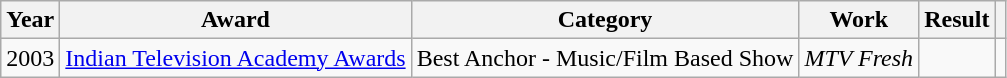<table class=wikitable>
<tr>
<th>Year</th>
<th>Award</th>
<th>Category</th>
<th>Work</th>
<th>Result</th>
<th></th>
</tr>
<tr>
<td>2003</td>
<td><a href='#'>Indian Television Academy Awards</a></td>
<td>Best Anchor - Music/Film Based Show</td>
<td><em>MTV Fresh</em></td>
<td></td>
<td></td>
</tr>
</table>
